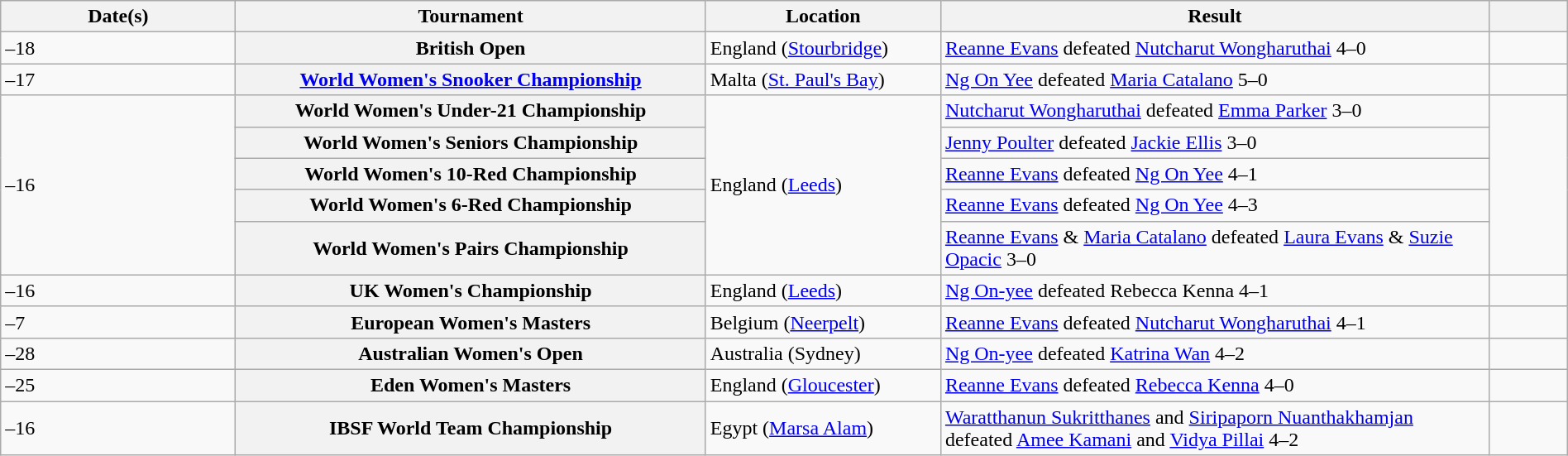<table class="sortable wikitable plainrowheaders" style="width:100%; margin:1em auto 1em auto;">
<tr>
<th scope="col" style="width: 15%;">Date(s)</th>
<th scope="col" style="width: 30%;">Tournament</th>
<th scope="col" style="width: 15%;">Location</th>
<th scope="col" class="unsortable" style="width: 35%;">Result</th>
<th scope="col" class="unsortable" style="width: 5%;"></th>
</tr>
<tr>
<td>–18</td>
<th scope="row">British Open</th>
<td>England (<a href='#'>Stourbridge</a>)</td>
<td><a href='#'>Reanne Evans</a> defeated <a href='#'>Nutcharut Wongharuthai</a> 4–0</td>
<td style="text-align:center;"></td>
</tr>
<tr>
<td>–17</td>
<th scope="row"><a href='#'>World Women's Snooker Championship</a></th>
<td>Malta (<a href='#'>St. Paul's Bay</a>)</td>
<td><a href='#'>Ng On Yee</a> defeated <a href='#'>Maria Catalano</a> 5–0</td>
<td style="text-align:center;"></td>
</tr>
<tr>
<td rowspan=5>–16</td>
<th scope="row">World Women's Under-21 Championship</th>
<td rowspan=5>England (<a href='#'>Leeds</a>)</td>
<td><a href='#'>Nutcharut Wongharuthai</a> defeated <a href='#'>Emma Parker</a> 3–0</td>
<td rowspan="5" style="text-align:center;"></td>
</tr>
<tr>
<th scope="row">World Women's Seniors Championship</th>
<td><a href='#'>Jenny Poulter</a> defeated <a href='#'>Jackie Ellis</a> 3–0</td>
</tr>
<tr>
<th scope="row">World Women's 10-Red Championship</th>
<td><a href='#'>Reanne Evans</a> defeated <a href='#'>Ng On Yee</a> 4–1</td>
</tr>
<tr>
<th scope="row">World Women's 6-Red Championship</th>
<td><a href='#'>Reanne Evans</a> defeated <a href='#'>Ng On Yee</a> 4–3</td>
</tr>
<tr>
<th scope="row">World Women's Pairs Championship</th>
<td><a href='#'>Reanne Evans</a> & <a href='#'>Maria Catalano</a> defeated  <a href='#'>Laura Evans</a> & <a href='#'>Suzie Opacic</a> 3–0</td>
</tr>
<tr>
<td>–16</td>
<th scope="row">UK Women's Championship</th>
<td>England (<a href='#'>Leeds</a>)</td>
<td><a href='#'>Ng On-yee</a> defeated Rebecca Kenna 4–1</td>
<td style="text-align:center;"></td>
</tr>
<tr>
<td>–7</td>
<th scope="row">European Women's Masters</th>
<td>Belgium (<a href='#'>Neerpelt</a>)</td>
<td><a href='#'>Reanne Evans</a> defeated <a href='#'>Nutcharut Wongharuthai</a> 4–1</td>
<td style="text-align:center;"></td>
</tr>
<tr>
<td>–28</td>
<th scope="row">Australian Women's Open</th>
<td>Australia (Sydney)</td>
<td><a href='#'>Ng On-yee</a> defeated <a href='#'>Katrina Wan</a> 4–2</td>
<td style="text-align:center;"></td>
</tr>
<tr>
<td>–25</td>
<th scope="row">Eden Women's Masters</th>
<td>England (<a href='#'>Gloucester</a>)</td>
<td><a href='#'>Reanne Evans</a> defeated <a href='#'>Rebecca Kenna</a> 4–0</td>
<td style="text-align:center;"></td>
</tr>
<tr>
<td>–16</td>
<th scope="row">IBSF World Team Championship</th>
<td>Egypt (<a href='#'>Marsa Alam</a>)</td>
<td><a href='#'>Waratthanun Sukritthanes</a> and <a href='#'>Siripaporn Nuanthakhamjan</a> defeated <a href='#'>Amee Kamani</a> and <a href='#'>Vidya Pillai</a> 4–2</td>
<td style="text-align:center;"></td>
</tr>
</table>
